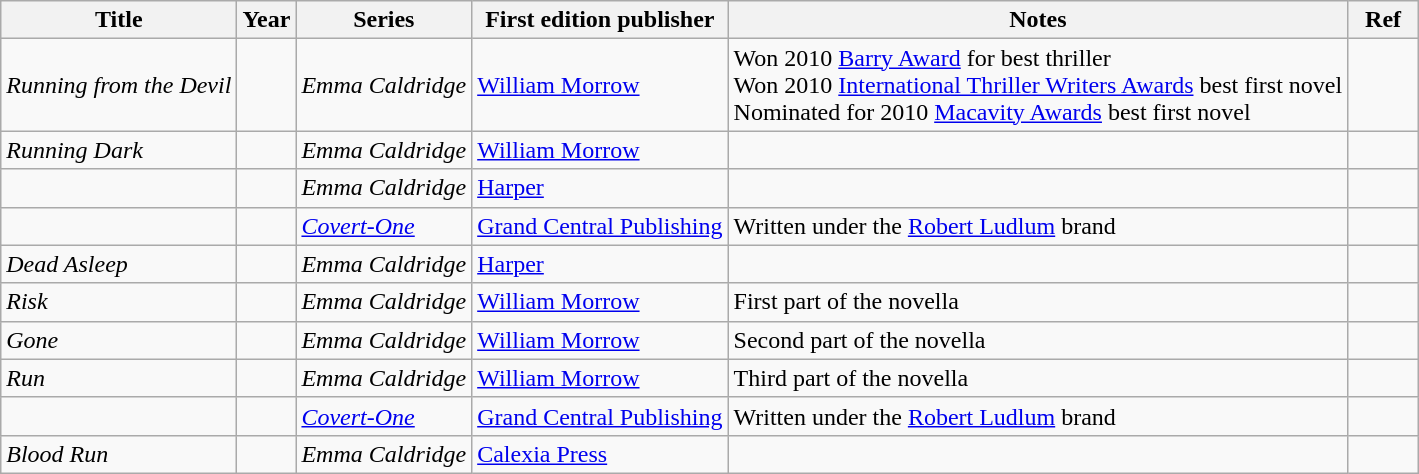<table class="sortable wikitable">
<tr>
<th>Title</th>
<th>Year</th>
<th>Series</th>
<th>First edition publisher</th>
<th>Notes</th>
<th width="5%" class="unsortable">Ref</th>
</tr>
<tr>
<td><em>Running from the Devil</em></td>
<td align="center"></td>
<td><em>Emma Caldridge</em></td>
<td><a href='#'>William Morrow</a></td>
<td>Won 2010 <a href='#'>Barry Award</a> for best thriller<br>Won 2010 <a href='#'>International Thriller Writers Awards</a> best first novel<br>Nominated for 2010 <a href='#'>Macavity Awards</a> best first novel</td>
<td></td>
</tr>
<tr>
<td><em>Running Dark</em></td>
<td align="center"></td>
<td><em>Emma Caldridge</em></td>
<td><a href='#'>William Morrow</a></td>
<td></td>
<td></td>
</tr>
<tr>
<td></td>
<td align="center"></td>
<td><em>Emma Caldridge</em></td>
<td><a href='#'>Harper</a></td>
<td></td>
<td></td>
</tr>
<tr>
<td></td>
<td align="center"></td>
<td><em><a href='#'>Covert-One</a></em></td>
<td><a href='#'>Grand Central Publishing</a></td>
<td>Written under the <a href='#'>Robert Ludlum</a> brand</td>
<td></td>
</tr>
<tr>
<td><em>Dead Asleep</em></td>
<td align="center"></td>
<td><em>Emma Caldridge</em></td>
<td><a href='#'>Harper</a></td>
<td></td>
<td></td>
</tr>
<tr>
<td><em>Risk</em></td>
<td align="center"></td>
<td><em>Emma Caldridge</em></td>
<td><a href='#'>William Morrow</a></td>
<td>First part of the novella</td>
<td></td>
</tr>
<tr>
<td><em>Gone</em></td>
<td align="center"></td>
<td><em>Emma Caldridge</em></td>
<td><a href='#'>William Morrow</a></td>
<td>Second part of the novella</td>
<td></td>
</tr>
<tr>
<td><em>Run</em></td>
<td align="center"></td>
<td><em>Emma Caldridge</em></td>
<td><a href='#'>William Morrow</a></td>
<td>Third part of the novella</td>
<td></td>
</tr>
<tr>
<td></td>
<td align="center"></td>
<td><em><a href='#'>Covert-One</a></em></td>
<td><a href='#'>Grand Central Publishing</a></td>
<td>Written under the <a href='#'>Robert Ludlum</a> brand</td>
<td></td>
</tr>
<tr>
<td><em>Blood Run</em></td>
<td align="center"></td>
<td><em>Emma Caldridge</em></td>
<td><a href='#'>Calexia Press</a></td>
<td></td>
<td></td>
</tr>
</table>
